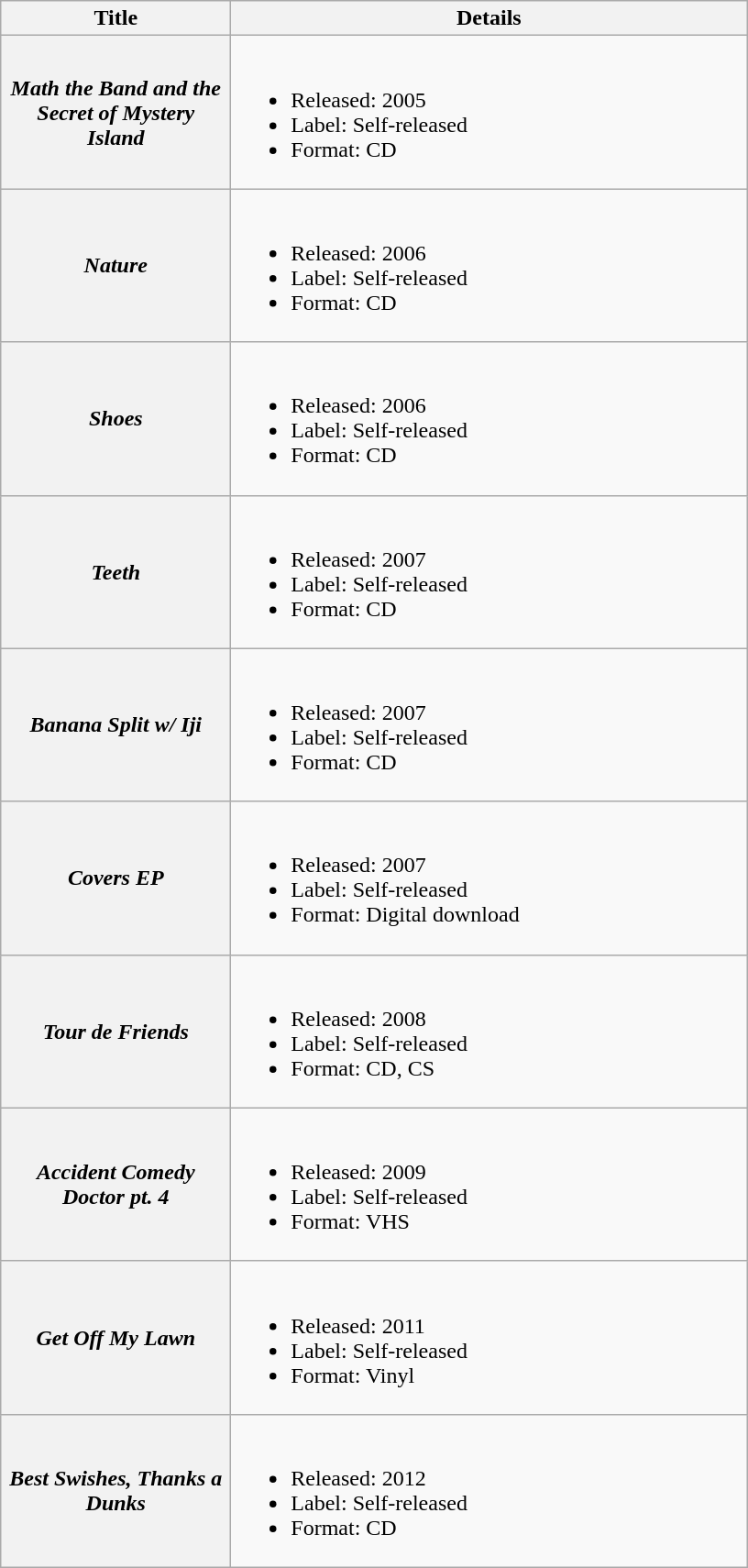<table class="wikitable plainrowheaders">
<tr>
<th scope="col" style="width:10em;">Title</th>
<th scope="col" style="width:23em;">Details</th>
</tr>
<tr>
<th><em>Math the Band and the Secret of Mystery Island</em></th>
<td><br><ul><li>Released: 2005</li><li>Label: Self-released</li><li>Format: CD</li></ul></td>
</tr>
<tr>
<th><em>Nature</em></th>
<td><br><ul><li>Released: 2006</li><li>Label: Self-released</li><li>Format: CD</li></ul></td>
</tr>
<tr>
<th><em>Shoes</em></th>
<td><br><ul><li>Released: 2006</li><li>Label: Self-released</li><li>Format: CD</li></ul></td>
</tr>
<tr>
<th><em>Teeth</em></th>
<td><br><ul><li>Released: 2007</li><li>Label: Self-released</li><li>Format: CD</li></ul></td>
</tr>
<tr>
<th><em>Banana Split w/ Iji</em></th>
<td><br><ul><li>Released: 2007</li><li>Label: Self-released</li><li>Format: CD</li></ul></td>
</tr>
<tr>
<th><em>Covers EP</em></th>
<td><br><ul><li>Released: 2007</li><li>Label: Self-released</li><li>Format: Digital download</li></ul></td>
</tr>
<tr>
<th><em>Tour de Friends</em></th>
<td><br><ul><li>Released: 2008</li><li>Label: Self-released</li><li>Format: CD, CS</li></ul></td>
</tr>
<tr>
<th><em>Accident Comedy Doctor pt. 4</em></th>
<td><br><ul><li>Released: 2009</li><li>Label: Self-released</li><li>Format: VHS</li></ul></td>
</tr>
<tr>
<th><em>Get Off My Lawn</em></th>
<td><br><ul><li>Released: 2011</li><li>Label: Self-released</li><li>Format: Vinyl</li></ul></td>
</tr>
<tr>
<th><em>Best Swishes, Thanks a Dunks</em></th>
<td><br><ul><li>Released: 2012</li><li>Label: Self-released</li><li>Format: CD</li></ul></td>
</tr>
</table>
